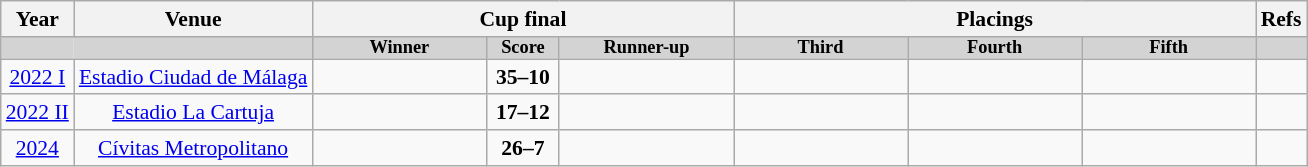<table class="wikitable" style="font-size:90%; text-align: center;">
<tr>
<th>Year</th>
<th>Venue</th>
<th colspan=3>Cup final</th>
<th colspan=3>Placings</th>
<th>Refs</th>
</tr>
<tr bgcolor=lightgrey style="line-height:9px; font-size:85%; padding:0px;">
<td style="border-right:0px;"></td>
<td style="border-left:0px;"></td>
<td style="width:9em; font-weight:bold;">Winner</td>
<td style="width:3.5em;font-weight:bold;">Score</td>
<td style="width:9em; font-weight:bold;">Runner-up</td>
<td style="width:9em; font-weight:bold;">Third</td>
<td style="width:9em; font-weight:bold;">Fourth</td>
<td style="width:9em; font-weight:bold;">Fifth</td>
<td></td>
</tr>
<tr>
<td><a href='#'>2022 I</a></td>
<td><a href='#'>Estadio Ciudad de Málaga</a></td>
<td></td>
<td><strong>35–10</strong></td>
<td></td>
<td></td>
<td></td>
<td></td>
<td></td>
</tr>
<tr>
<td><a href='#'>2022 II</a></td>
<td><a href='#'>Estadio La Cartuja</a></td>
<td></td>
<td><strong>17–12</strong></td>
<td></td>
<td></td>
<td></td>
<td></td>
<td></td>
</tr>
<tr>
<td><a href='#'>2024</a></td>
<td><a href='#'>Cívitas Metropolitano</a></td>
<td></td>
<td><strong>26–7</strong></td>
<td></td>
<td></td>
<td></td>
<td></td>
<td></td>
</tr>
</table>
